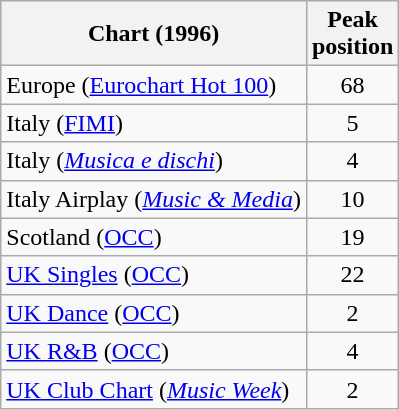<table class="wikitable sortable">
<tr>
<th>Chart (1996)</th>
<th>Peak<br>position</th>
</tr>
<tr>
<td>Europe (<a href='#'>Eurochart Hot 100</a>)</td>
<td align="center">68</td>
</tr>
<tr>
<td>Italy (<a href='#'>FIMI</a>)</td>
<td align="center">5</td>
</tr>
<tr>
<td>Italy (<em><a href='#'>Musica e dischi</a></em>)</td>
<td align="center">4</td>
</tr>
<tr>
<td>Italy Airplay (<em><a href='#'>Music & Media</a></em>)</td>
<td align="center">10</td>
</tr>
<tr>
<td>Scotland (<a href='#'>OCC</a>)</td>
<td align="center">19</td>
</tr>
<tr>
<td><a href='#'>UK Singles</a> (<a href='#'>OCC</a>)</td>
<td align="center">22</td>
</tr>
<tr>
<td><a href='#'>UK Dance</a> (<a href='#'>OCC</a>)</td>
<td align="center">2</td>
</tr>
<tr>
<td><a href='#'>UK R&B</a> (<a href='#'>OCC</a>)</td>
<td align="center">4</td>
</tr>
<tr>
<td><a href='#'>UK Club Chart</a> (<em><a href='#'>Music Week</a></em>)</td>
<td align="center">2</td>
</tr>
</table>
